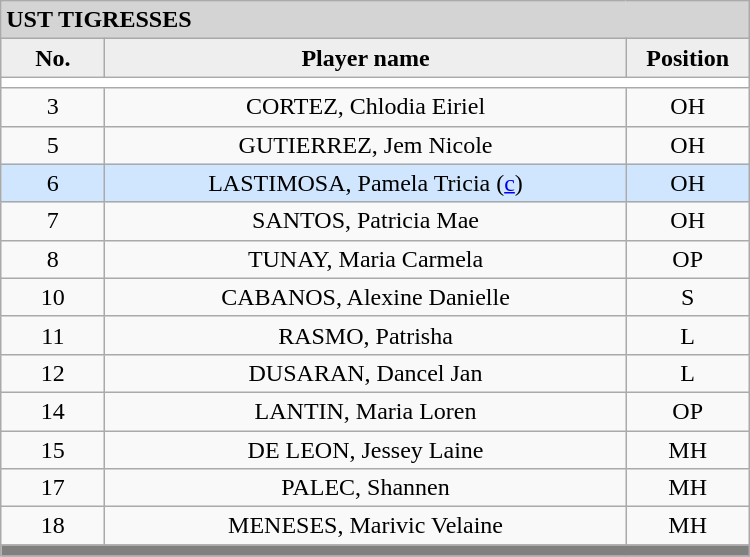<table class='wikitable mw-collapsible mw-collapsed' style='text-align: center; width: 500px; border: none;'>
<tr>
<th style="background:#D4D4D4; text-align:left;" colspan=3> UST TIGRESSES</th>
</tr>
<tr style="background:#EEEEEE; font-weight:bold;">
<td width=10%>No.</td>
<td width=50%>Player name</td>
<td width=10%>Position</td>
</tr>
<tr style="background:#FFFFFF;">
<td colspan=3 align=center></td>
</tr>
<tr>
<td align=center>3</td>
<td>CORTEZ, Chlodia Eiriel</td>
<td align=center>OH</td>
</tr>
<tr>
<td align=center>5</td>
<td>GUTIERREZ, Jem Nicole</td>
<td align=center>OH</td>
</tr>
<tr bgcolor=#D0E6FF>
<td align=center>6</td>
<td>LASTIMOSA, Pamela Tricia (<a href='#'>c</a>)</td>
<td align=center>OH</td>
</tr>
<tr>
<td align=center>7</td>
<td>SANTOS, Patricia Mae</td>
<td align=center>OH</td>
</tr>
<tr>
<td align=center>8</td>
<td>TUNAY, Maria Carmela</td>
<td align=center>OP</td>
</tr>
<tr>
<td align=center>10</td>
<td>CABANOS, Alexine Danielle</td>
<td align=center>S</td>
</tr>
<tr>
<td align=center>11</td>
<td>RASMO, Patrisha</td>
<td align=center>L</td>
</tr>
<tr>
<td align=center>12</td>
<td>DUSARAN, Dancel Jan</td>
<td align=center>L</td>
</tr>
<tr>
<td align=center>14</td>
<td>LANTIN, Maria Loren</td>
<td align=center>OP</td>
</tr>
<tr>
<td align=center>15</td>
<td>DE LEON, Jessey Laine</td>
<td align=center>MH</td>
</tr>
<tr>
<td align=center>17</td>
<td>PALEC, Shannen</td>
<td align=center>MH</td>
</tr>
<tr>
<td align=center>18</td>
<td>MENESES, Marivic Velaine</td>
<td align=center>MH</td>
</tr>
<tr>
<th style="background:gray;" colspan=3></th>
</tr>
<tr>
</tr>
</table>
